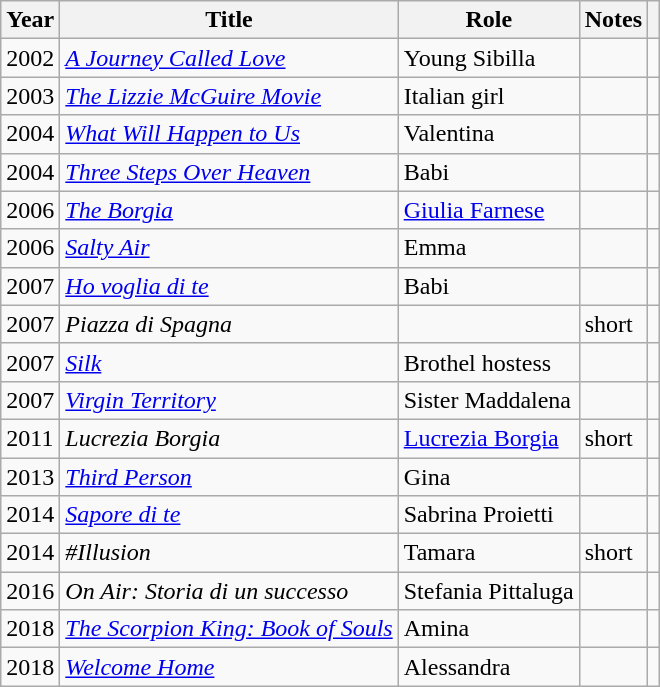<table class="wikitable sortable">
<tr>
<th>Year</th>
<th>Title</th>
<th>Role</th>
<th class="unsortable">Notes</th>
<th scope="col" class="unsortable"></th>
</tr>
<tr>
<td>2002</td>
<td><em><a href='#'>A Journey Called Love</a></em></td>
<td>Young Sibilla</td>
<td></td>
<td></td>
</tr>
<tr>
<td>2003</td>
<td><em><a href='#'>The Lizzie McGuire Movie</a></em></td>
<td>Italian girl</td>
<td></td>
<td></td>
</tr>
<tr>
<td>2004</td>
<td><em><a href='#'>What Will Happen to Us</a></em></td>
<td>Valentina</td>
<td></td>
<td></td>
</tr>
<tr>
<td>2004</td>
<td><em><a href='#'>Three Steps Over Heaven</a></em></td>
<td>Babi</td>
<td></td>
<td></td>
</tr>
<tr>
<td>2006</td>
<td><em><a href='#'>The Borgia</a></em></td>
<td><a href='#'>Giulia Farnese</a></td>
<td></td>
<td></td>
</tr>
<tr>
<td>2006</td>
<td><em><a href='#'>Salty Air</a></em></td>
<td>Emma</td>
<td></td>
<td></td>
</tr>
<tr>
<td>2007</td>
<td><em><a href='#'>Ho voglia di te</a></em></td>
<td>Babi</td>
<td></td>
<td></td>
</tr>
<tr>
<td>2007</td>
<td><em>Piazza di Spagna</em></td>
<td></td>
<td>short</td>
<td></td>
</tr>
<tr>
<td>2007</td>
<td><em><a href='#'>Silk</a></em></td>
<td>Brothel hostess</td>
<td></td>
<td></td>
</tr>
<tr>
<td>2007</td>
<td><em><a href='#'>Virgin Territory</a></em></td>
<td>Sister Maddalena</td>
<td></td>
<td></td>
</tr>
<tr>
<td>2011</td>
<td><em>Lucrezia Borgia</em></td>
<td><a href='#'>Lucrezia Borgia</a></td>
<td>short</td>
<td></td>
</tr>
<tr>
<td>2013</td>
<td><em><a href='#'>Third Person</a></em></td>
<td>Gina</td>
<td></td>
<td></td>
</tr>
<tr>
<td>2014</td>
<td><em><a href='#'>Sapore di te</a></em></td>
<td>Sabrina Proietti</td>
<td></td>
<td></td>
</tr>
<tr>
<td>2014</td>
<td><em>#Illusion</em></td>
<td>Tamara</td>
<td>short</td>
<td></td>
</tr>
<tr>
<td>2016</td>
<td><em>On Air: Storia di un successo</em></td>
<td>Stefania Pittaluga</td>
<td></td>
<td></td>
</tr>
<tr>
<td>2018</td>
<td><em><a href='#'>The Scorpion King: Book of Souls</a></em></td>
<td>Amina</td>
<td></td>
<td></td>
</tr>
<tr>
<td>2018</td>
<td><em><a href='#'>Welcome Home</a></em></td>
<td>Alessandra</td>
<td></td>
<td></td>
</tr>
</table>
